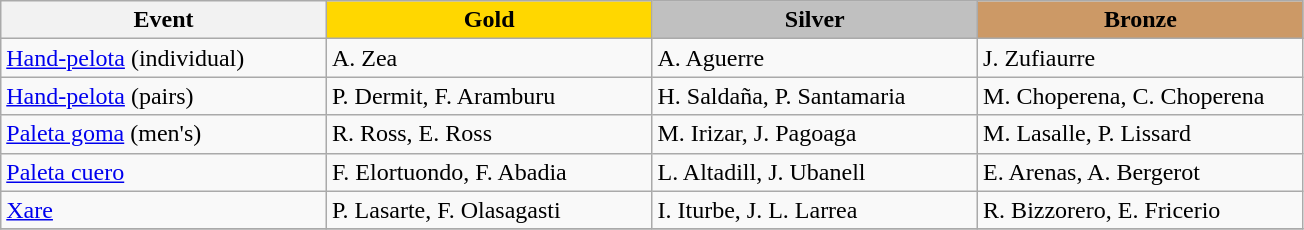<table class="wikitable" style="max-width: 23cm; width: 100%">
<tr>
<th scope="col">Event</th>
<th scope="col" style="background-color:gold; width:25%">Gold</th>
<th scope="col" style="background-color:silver; width:25%; width:25%">Silver</th>
<th scope="col" style="background-color:#cc9966; width:25%">Bronze</th>
</tr>
<tr>
<td><a href='#'>Hand-pelota</a> (individual)</td>
<td> A. Zea</td>
<td> A. Aguerre</td>
<td> J. Zufiaurre</td>
</tr>
<tr>
<td><a href='#'>Hand-pelota</a> (pairs)</td>
<td> P. Dermit, F. Aramburu</td>
<td> H. Saldaña, P. Santamaria</td>
<td> M. Choperena, C. Choperena</td>
</tr>
<tr>
<td><a href='#'>Paleta goma</a> (men's)</td>
<td> R. Ross, E. Ross</td>
<td> M. Irizar, J. Pagoaga</td>
<td> M. Lasalle, P. Lissard</td>
</tr>
<tr>
<td><a href='#'>Paleta cuero</a></td>
<td> F. Elortuondo, F. Abadia</td>
<td> L. Altadill, J. Ubanell</td>
<td> E. Arenas, A. Bergerot</td>
</tr>
<tr>
<td><a href='#'>Xare</a></td>
<td> P. Lasarte, F. Olasagasti</td>
<td> I. Iturbe, J. L. Larrea</td>
<td> R. Bizzorero, E. Fricerio</td>
</tr>
<tr>
</tr>
</table>
